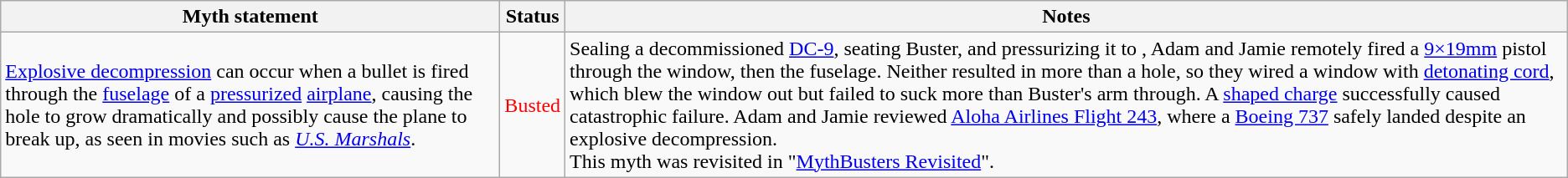<table class="wikitable plainrowheaders">
<tr>
<th>Myth statement</th>
<th>Status</th>
<th>Notes</th>
</tr>
<tr>
<td><a href='#'>Explosive decompression</a> can occur when a bullet is fired through the <a href='#'>fuselage</a> of a <a href='#'>pressurized</a> <a href='#'>airplane</a>, causing the hole to grow dramatically and possibly cause the plane to break up, as seen in movies such as <em><a href='#'>U.S. Marshals</a></em>.</td>
<td style="color:red">Busted</td>
<td>Sealing a decommissioned <a href='#'>DC-9</a>, seating Buster, and pressurizing it to , Adam and Jamie remotely fired a <a href='#'>9×19mm</a> pistol through the window, then the fuselage. Neither resulted in more than a  hole, so they wired a window with <a href='#'>detonating cord</a>, which blew the window out but failed to suck more than Buster's arm through. A  <a href='#'>shaped charge</a> successfully caused catastrophic failure. Adam and Jamie reviewed <a href='#'>Aloha Airlines Flight 243</a>, where a <a href='#'>Boeing 737</a> safely landed despite an explosive decompression.<br>This myth was revisited in "<a href='#'>MythBusters Revisited</a>".</td>
</tr>
</table>
